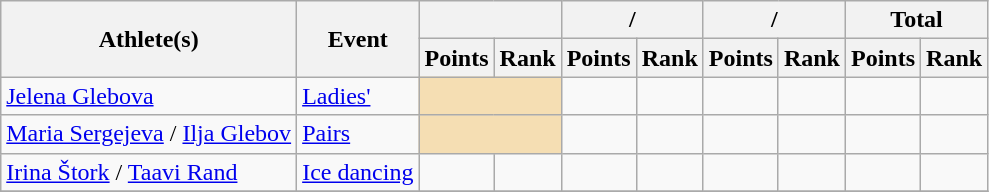<table class="wikitable">
<tr>
<th rowspan="2">Athlete(s)</th>
<th rowspan="2">Event</th>
<th colspan="2"></th>
<th colspan="2">/</th>
<th colspan="2">/</th>
<th colspan="2">Total</th>
</tr>
<tr>
<th>Points</th>
<th>Rank</th>
<th>Points</th>
<th>Rank</th>
<th>Points</th>
<th>Rank</th>
<th>Points</th>
<th>Rank</th>
</tr>
<tr>
<td><a href='#'>Jelena Glebova</a></td>
<td><a href='#'>Ladies'</a></td>
<td colspan="2" bgcolor="wheat"></td>
<td></td>
<td></td>
<td></td>
<td></td>
<td></td>
<td></td>
</tr>
<tr>
<td><a href='#'>Maria Sergejeva</a> / <a href='#'>Ilja Glebov</a></td>
<td><a href='#'>Pairs</a></td>
<td colspan="2" bgcolor="wheat"></td>
<td></td>
<td></td>
<td></td>
<td></td>
<td></td>
<td></td>
</tr>
<tr>
<td><a href='#'>Irina Štork</a> / <a href='#'>Taavi Rand</a></td>
<td><a href='#'>Ice dancing</a></td>
<td></td>
<td></td>
<td></td>
<td></td>
<td></td>
<td></td>
<td></td>
<td></td>
</tr>
<tr>
</tr>
</table>
